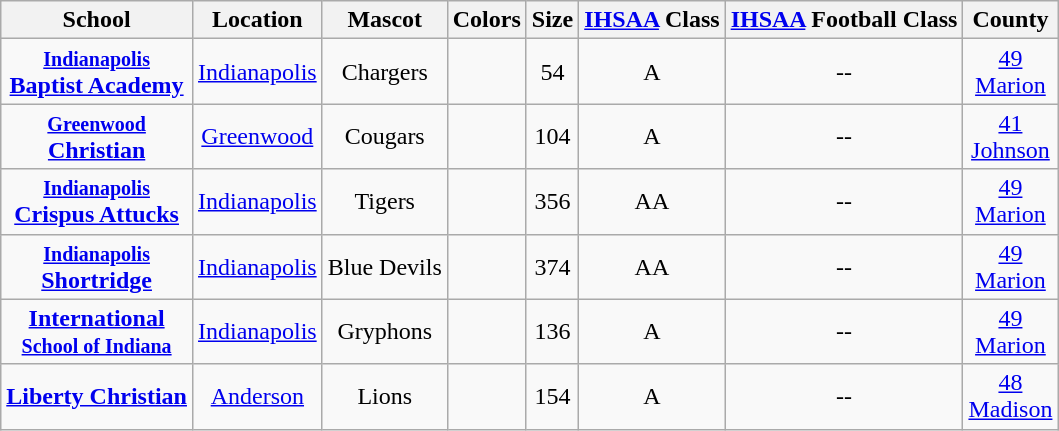<table class="wikitable" style="text-align:center;">
<tr>
<th>School</th>
<th>Location</th>
<th>Mascot</th>
<th>Colors</th>
<th>Size</th>
<th><a href='#'>IHSAA</a> Class</th>
<th><a href='#'>IHSAA</a> Football Class</th>
<th>County</th>
</tr>
<tr>
<td><strong> <a href='#'><small>Indianapolis</small> <br> Baptist Academy</a></strong></td>
<td><a href='#'>Indianapolis</a></td>
<td>Chargers</td>
<td>  </td>
<td>54</td>
<td>A</td>
<td>--</td>
<td><a href='#'>49 <br> Marion</a></td>
</tr>
<tr>
<td><strong><a href='#'><small>Greenwood</small> <br> Christian</a></strong></td>
<td><a href='#'>Greenwood</a></td>
<td>Cougars</td>
<td>  </td>
<td>104</td>
<td>A</td>
<td>--</td>
<td><a href='#'>41 <br> Johnson</a></td>
</tr>
<tr>
<td><strong><a href='#'><small>Indianapolis</small> <br> Crispus Attucks</a></strong></td>
<td><a href='#'>Indianapolis</a></td>
<td>Tigers</td>
<td> </td>
<td>356</td>
<td>AA</td>
<td>--</td>
<td><a href='#'>49 <br> Marion</a></td>
</tr>
<tr>
<td><strong><a href='#'><small>Indianapolis</small> <br> Shortridge</a></strong></td>
<td><a href='#'>Indianapolis</a></td>
<td>Blue Devils</td>
<td> </td>
<td>374</td>
<td>AA</td>
<td>--</td>
<td><a href='#'>49 <br> Marion</a></td>
</tr>
<tr>
<td><strong><a href='#'>International <br> <small>School of Indiana</small></a></strong></td>
<td><a href='#'>Indianapolis</a></td>
<td>Gryphons</td>
<td> </td>
<td>136</td>
<td>A</td>
<td>--</td>
<td><a href='#'>49 <br> Marion</a></td>
</tr>
<tr>
<td><strong><a href='#'>Liberty Christian</a></strong></td>
<td><a href='#'>Anderson</a></td>
<td>Lions</td>
<td> </td>
<td>154</td>
<td>A</td>
<td>--</td>
<td><a href='#'>48 <br> Madison</a></td>
</tr>
</table>
